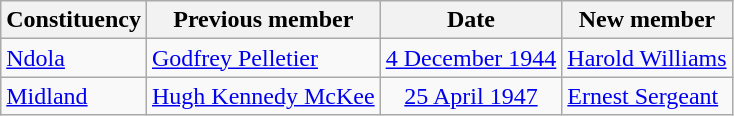<table class="wikitable sortable">
<tr>
<th>Constituency</th>
<th>Previous member</th>
<th>Date</th>
<th>New member</th>
</tr>
<tr>
<td><a href='#'>Ndola</a></td>
<td><a href='#'>Godfrey Pelletier</a></td>
<td align=center><a href='#'>4 December 1944</a></td>
<td><a href='#'>Harold Williams</a></td>
</tr>
<tr>
<td><a href='#'>Midland</a></td>
<td><a href='#'>Hugh Kennedy McKee</a></td>
<td align=center><a href='#'>25 April 1947</a></td>
<td><a href='#'>Ernest Sergeant</a></td>
</tr>
</table>
